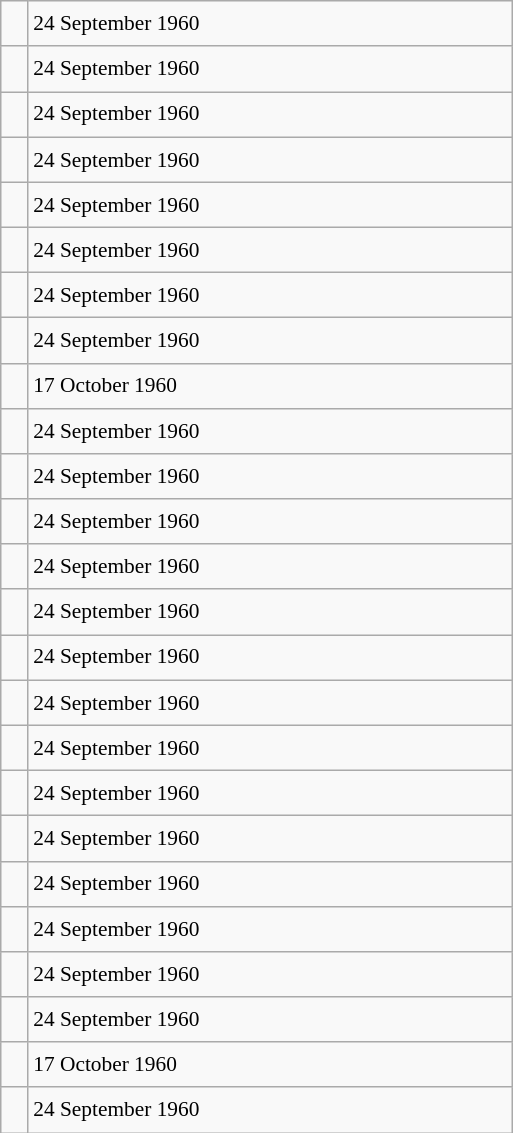<table class="wikitable" style="font-size: 89%; float: left; width: 24em; margin-right: 1em; line-height: 1.65em">
<tr>
<td></td>
<td>24 September 1960</td>
</tr>
<tr>
<td></td>
<td>24 September 1960</td>
</tr>
<tr>
<td></td>
<td>24 September 1960</td>
</tr>
<tr>
<td></td>
<td>24 September 1960</td>
</tr>
<tr>
<td></td>
<td>24 September 1960</td>
</tr>
<tr>
<td></td>
<td>24 September 1960</td>
</tr>
<tr>
<td></td>
<td>24 September 1960</td>
</tr>
<tr>
<td></td>
<td>24 September 1960</td>
</tr>
<tr>
<td></td>
<td>17 October 1960</td>
</tr>
<tr>
<td></td>
<td>24 September 1960</td>
</tr>
<tr>
<td></td>
<td>24 September 1960</td>
</tr>
<tr>
<td></td>
<td>24 September 1960</td>
</tr>
<tr>
<td></td>
<td>24 September 1960</td>
</tr>
<tr>
<td></td>
<td>24 September 1960</td>
</tr>
<tr>
<td></td>
<td>24 September 1960</td>
</tr>
<tr>
<td></td>
<td>24 September 1960</td>
</tr>
<tr>
<td></td>
<td>24 September 1960</td>
</tr>
<tr>
<td></td>
<td>24 September 1960</td>
</tr>
<tr>
<td></td>
<td>24 September 1960</td>
</tr>
<tr>
<td></td>
<td>24 September 1960</td>
</tr>
<tr>
<td></td>
<td>24 September 1960</td>
</tr>
<tr>
<td></td>
<td>24 September 1960</td>
</tr>
<tr>
<td></td>
<td>24 September 1960</td>
</tr>
<tr>
<td></td>
<td>17 October 1960</td>
</tr>
<tr>
<td></td>
<td>24 September 1960</td>
</tr>
</table>
